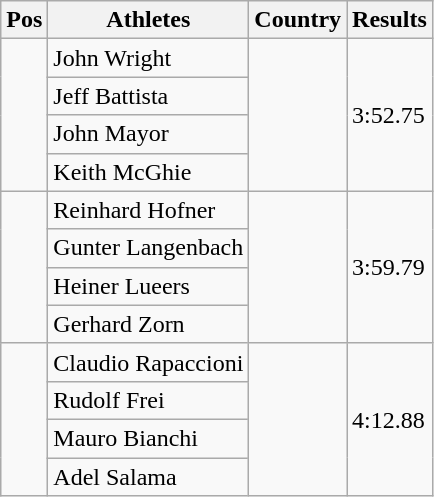<table class="wikitable">
<tr>
<th>Pos</th>
<th>Athletes</th>
<th>Country</th>
<th>Results</th>
</tr>
<tr>
<td rowspan="4"></td>
<td>John Wright</td>
<td rowspan="4"></td>
<td rowspan="4">3:52.75</td>
</tr>
<tr>
<td>Jeff Battista</td>
</tr>
<tr>
<td>John Mayor</td>
</tr>
<tr>
<td>Keith McGhie</td>
</tr>
<tr>
<td rowspan="4"></td>
<td>Reinhard Hofner</td>
<td rowspan="4"></td>
<td rowspan="4">3:59.79</td>
</tr>
<tr>
<td>Gunter Langenbach</td>
</tr>
<tr>
<td>Heiner Lueers</td>
</tr>
<tr>
<td>Gerhard Zorn</td>
</tr>
<tr>
<td rowspan="4"></td>
<td>Claudio Rapaccioni</td>
<td rowspan="4"></td>
<td rowspan="4">4:12.88</td>
</tr>
<tr>
<td>Rudolf Frei</td>
</tr>
<tr>
<td>Mauro Bianchi</td>
</tr>
<tr>
<td>Adel Salama</td>
</tr>
</table>
